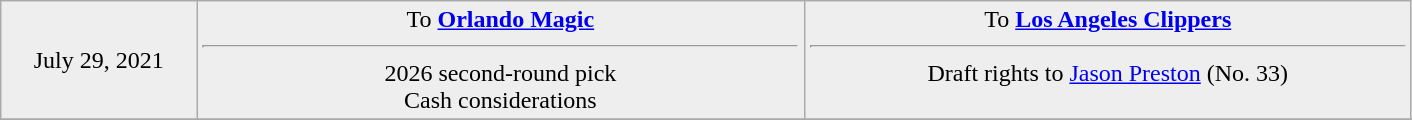<table class="wikitable sortable sortable" style="text-align: center">
<tr style="background:#eee;">
<td style="width:10%">July 29, 2021</td>
<td style="width:31%; vertical-align:top;">To <strong><a href='#'>Orlando Magic</a></strong><hr>2026 second-round pick<br>Cash considerations</td>
<td style="width:31%; vertical-align:top;">To <strong><a href='#'>Los Angeles Clippers</a></strong><hr>Draft rights to <a href='#'>Jason Preston</a> (No. 33)</td>
</tr>
<tr>
</tr>
</table>
